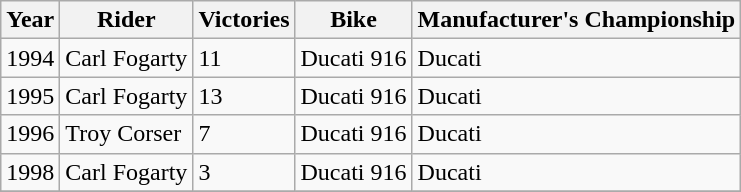<table class="wikitable">
<tr>
<th>Year</th>
<th>Rider</th>
<th>Victories</th>
<th>Bike</th>
<th>Manufacturer's Championship</th>
</tr>
<tr>
<td>1994</td>
<td>Carl Fogarty</td>
<td>11</td>
<td>Ducati 916</td>
<td>Ducati</td>
</tr>
<tr>
<td>1995</td>
<td>Carl Fogarty</td>
<td>13</td>
<td>Ducati 916</td>
<td>Ducati</td>
</tr>
<tr>
<td>1996</td>
<td>Troy Corser</td>
<td>7</td>
<td>Ducati 916</td>
<td>Ducati</td>
</tr>
<tr>
<td>1998</td>
<td>Carl Fogarty</td>
<td>3</td>
<td>Ducati 916</td>
<td>Ducati</td>
</tr>
<tr>
</tr>
</table>
